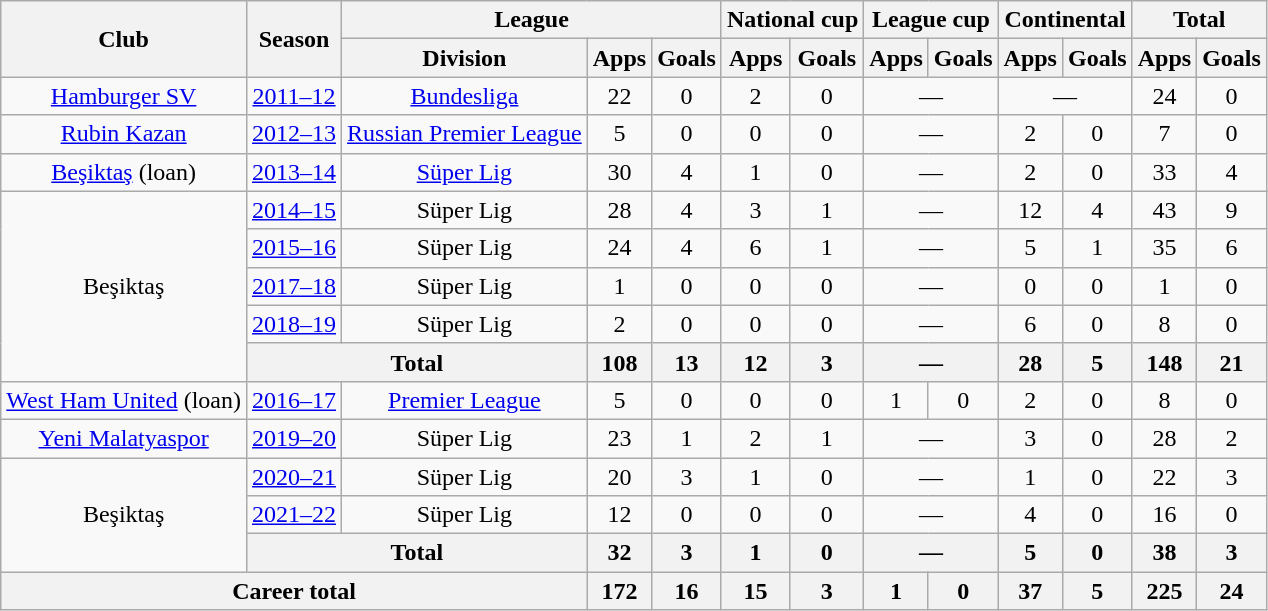<table class="wikitable" style="text-align: center;">
<tr>
<th rowspan="2">Club</th>
<th rowspan="2">Season</th>
<th colspan="3">League</th>
<th colspan="2">National cup</th>
<th colspan="2">League cup</th>
<th colspan="2">Continental</th>
<th colspan="2">Total</th>
</tr>
<tr>
<th>Division</th>
<th>Apps</th>
<th>Goals</th>
<th>Apps</th>
<th>Goals</th>
<th>Apps</th>
<th>Goals</th>
<th>Apps</th>
<th>Goals</th>
<th>Apps</th>
<th>Goals</th>
</tr>
<tr>
<td><a href='#'>Hamburger SV</a></td>
<td><a href='#'>2011–12</a></td>
<td><a href='#'>Bundesliga</a></td>
<td>22</td>
<td>0</td>
<td>2</td>
<td>0</td>
<td colspan="2">—</td>
<td colspan="2">—</td>
<td>24</td>
<td>0</td>
</tr>
<tr>
<td><a href='#'>Rubin Kazan</a></td>
<td><a href='#'>2012–13</a></td>
<td><a href='#'>Russian Premier League</a></td>
<td>5</td>
<td>0</td>
<td>0</td>
<td>0</td>
<td colspan="2">—</td>
<td>2</td>
<td>0</td>
<td>7</td>
<td>0</td>
</tr>
<tr>
<td><a href='#'>Beşiktaş</a> (loan)</td>
<td><a href='#'>2013–14</a></td>
<td><a href='#'>Süper Lig</a></td>
<td>30</td>
<td>4</td>
<td>1</td>
<td>0</td>
<td colspan="2">—</td>
<td>2</td>
<td>0</td>
<td>33</td>
<td>4</td>
</tr>
<tr>
<td rowspan="5">Beşiktaş</td>
<td><a href='#'>2014–15</a></td>
<td>Süper Lig</td>
<td>28</td>
<td>4</td>
<td>3</td>
<td>1</td>
<td colspan="2">—</td>
<td>12</td>
<td>4</td>
<td>43</td>
<td>9</td>
</tr>
<tr>
<td><a href='#'>2015–16</a></td>
<td>Süper Lig</td>
<td>24</td>
<td>4</td>
<td>6</td>
<td>1</td>
<td colspan="2">—</td>
<td>5</td>
<td>1</td>
<td>35</td>
<td>6</td>
</tr>
<tr>
<td><a href='#'>2017–18</a></td>
<td>Süper Lig</td>
<td>1</td>
<td>0</td>
<td>0</td>
<td>0</td>
<td colspan="2">—</td>
<td>0</td>
<td>0</td>
<td>1</td>
<td>0</td>
</tr>
<tr>
<td><a href='#'>2018–19</a></td>
<td>Süper Lig</td>
<td>2</td>
<td>0</td>
<td>0</td>
<td>0</td>
<td colspan="2">—</td>
<td>6</td>
<td>0</td>
<td>8</td>
<td>0</td>
</tr>
<tr>
<th colspan="2">Total</th>
<th>108</th>
<th>13</th>
<th>12</th>
<th>3</th>
<th colspan="2">—</th>
<th>28</th>
<th>5</th>
<th>148</th>
<th>21</th>
</tr>
<tr>
<td><a href='#'>West Ham United</a> (loan)</td>
<td><a href='#'>2016–17</a></td>
<td><a href='#'>Premier League</a></td>
<td>5</td>
<td>0</td>
<td>0</td>
<td>0</td>
<td>1</td>
<td>0</td>
<td>2</td>
<td>0</td>
<td>8</td>
<td>0</td>
</tr>
<tr>
<td><a href='#'>Yeni Malatyaspor</a></td>
<td><a href='#'>2019–20</a></td>
<td>Süper Lig</td>
<td>23</td>
<td>1</td>
<td>2</td>
<td>1</td>
<td colspan="2">—</td>
<td>3</td>
<td>0</td>
<td>28</td>
<td>2</td>
</tr>
<tr>
<td rowspan="3">Beşiktaş</td>
<td><a href='#'>2020–21</a></td>
<td>Süper Lig</td>
<td>20</td>
<td>3</td>
<td>1</td>
<td>0</td>
<td colspan="2">—</td>
<td>1</td>
<td>0</td>
<td>22</td>
<td>3</td>
</tr>
<tr>
<td><a href='#'>2021–22</a></td>
<td>Süper Lig</td>
<td>12</td>
<td>0</td>
<td>0</td>
<td>0</td>
<td colspan="2">—</td>
<td>4</td>
<td>0</td>
<td>16</td>
<td>0</td>
</tr>
<tr>
<th colspan="2">Total</th>
<th>32</th>
<th>3</th>
<th>1</th>
<th>0</th>
<th colspan="2">—</th>
<th>5</th>
<th>0</th>
<th>38</th>
<th>3</th>
</tr>
<tr>
<th colspan="3">Career total</th>
<th>172</th>
<th>16</th>
<th>15</th>
<th>3</th>
<th>1</th>
<th>0</th>
<th>37</th>
<th>5</th>
<th>225</th>
<th>24</th>
</tr>
</table>
